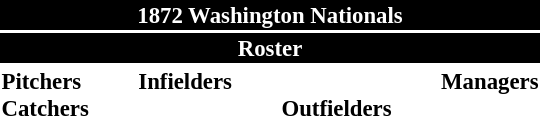<table class="toccolours" style="font-size: 95%;">
<tr>
<th colspan="10" style="background-color: black; color:white; text-align: center;">1872 Washington Nationals</th>
</tr>
<tr>
<td colspan="10" style="background-color:black; color: white; text-align: center;"><strong>Roster</strong></td>
</tr>
<tr>
<td valign="top"><strong>Pitchers</strong><br>
<strong>Catchers</strong>
</td>
<td width="25px"></td>
<td valign="top"><strong>Infielders</strong><br>




</td>
<td width="25px"></td>
<td valign="top"><br><strong>Outfielders</strong>





</td>
<td width="25px"></td>
<td valign="top"><strong>Managers</strong><br></td>
</tr>
</table>
